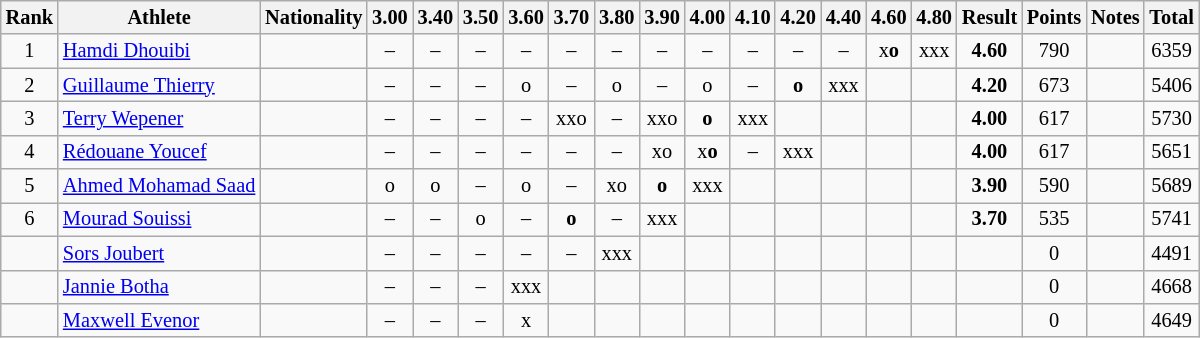<table class="wikitable sortable" style="text-align:center;font-size:85%">
<tr>
<th>Rank</th>
<th>Athlete</th>
<th>Nationality</th>
<th>3.00</th>
<th>3.40</th>
<th>3.50</th>
<th>3.60</th>
<th>3.70</th>
<th>3.80</th>
<th>3.90</th>
<th>4.00</th>
<th>4.10</th>
<th>4.20</th>
<th>4.40</th>
<th>4.60</th>
<th>4.80</th>
<th>Result</th>
<th>Points</th>
<th>Notes</th>
<th>Total</th>
</tr>
<tr>
<td>1</td>
<td align=left><a href='#'>Hamdi Dhouibi</a></td>
<td align=left></td>
<td>–</td>
<td>–</td>
<td>–</td>
<td>–</td>
<td>–</td>
<td>–</td>
<td>–</td>
<td>–</td>
<td>–</td>
<td>–</td>
<td>–</td>
<td>x<strong>o</strong></td>
<td>xxx</td>
<td><strong>4.60</strong></td>
<td>790</td>
<td></td>
<td>6359</td>
</tr>
<tr>
<td>2</td>
<td align=left><a href='#'>Guillaume Thierry</a></td>
<td align=left></td>
<td>–</td>
<td>–</td>
<td>–</td>
<td>o</td>
<td>–</td>
<td>o</td>
<td>–</td>
<td>o</td>
<td>–</td>
<td><strong>o</strong></td>
<td>xxx</td>
<td></td>
<td></td>
<td><strong>4.20</strong></td>
<td>673</td>
<td></td>
<td>5406</td>
</tr>
<tr>
<td>3</td>
<td align=left><a href='#'>Terry Wepener</a></td>
<td align=left></td>
<td>–</td>
<td>–</td>
<td>–</td>
<td>–</td>
<td>xxo</td>
<td>–</td>
<td>xxo</td>
<td><strong>o</strong></td>
<td>xxx</td>
<td></td>
<td></td>
<td></td>
<td></td>
<td><strong>4.00</strong></td>
<td>617</td>
<td></td>
<td>5730</td>
</tr>
<tr>
<td>4</td>
<td align=left><a href='#'>Rédouane Youcef</a></td>
<td align=left></td>
<td>–</td>
<td>–</td>
<td>–</td>
<td>–</td>
<td>–</td>
<td>–</td>
<td>xo</td>
<td>x<strong>o</strong></td>
<td>–</td>
<td>xxx</td>
<td></td>
<td></td>
<td></td>
<td><strong>4.00</strong></td>
<td>617</td>
<td></td>
<td>5651</td>
</tr>
<tr>
<td>5</td>
<td align=left><a href='#'>Ahmed Mohamad Saad</a></td>
<td align=left></td>
<td>o</td>
<td>o</td>
<td>–</td>
<td>o</td>
<td>–</td>
<td>xo</td>
<td><strong>o</strong></td>
<td>xxx</td>
<td></td>
<td></td>
<td></td>
<td></td>
<td></td>
<td><strong>3.90</strong></td>
<td>590</td>
<td></td>
<td>5689</td>
</tr>
<tr>
<td>6</td>
<td align=left><a href='#'>Mourad Souissi</a></td>
<td align=left></td>
<td>–</td>
<td>–</td>
<td>o</td>
<td>–</td>
<td><strong>o</strong></td>
<td>–</td>
<td>xxx</td>
<td></td>
<td></td>
<td></td>
<td></td>
<td></td>
<td></td>
<td><strong>3.70</strong></td>
<td>535</td>
<td></td>
<td>5741</td>
</tr>
<tr>
<td></td>
<td align=left><a href='#'>Sors Joubert</a></td>
<td align=left></td>
<td>–</td>
<td>–</td>
<td>–</td>
<td>–</td>
<td>–</td>
<td>xxx</td>
<td></td>
<td></td>
<td></td>
<td></td>
<td></td>
<td></td>
<td></td>
<td><strong></strong></td>
<td>0</td>
<td></td>
<td>4491</td>
</tr>
<tr>
<td></td>
<td align=left><a href='#'>Jannie Botha</a></td>
<td align=left></td>
<td>–</td>
<td>–</td>
<td>–</td>
<td>xxx</td>
<td></td>
<td></td>
<td></td>
<td></td>
<td></td>
<td></td>
<td></td>
<td></td>
<td></td>
<td><strong></strong></td>
<td>0</td>
<td></td>
<td>4668</td>
</tr>
<tr>
<td></td>
<td align=left><a href='#'>Maxwell Evenor</a></td>
<td align=left></td>
<td>–</td>
<td>–</td>
<td>–</td>
<td>x</td>
<td></td>
<td></td>
<td></td>
<td></td>
<td></td>
<td></td>
<td></td>
<td></td>
<td></td>
<td><strong></strong></td>
<td>0</td>
<td></td>
<td>4649</td>
</tr>
</table>
